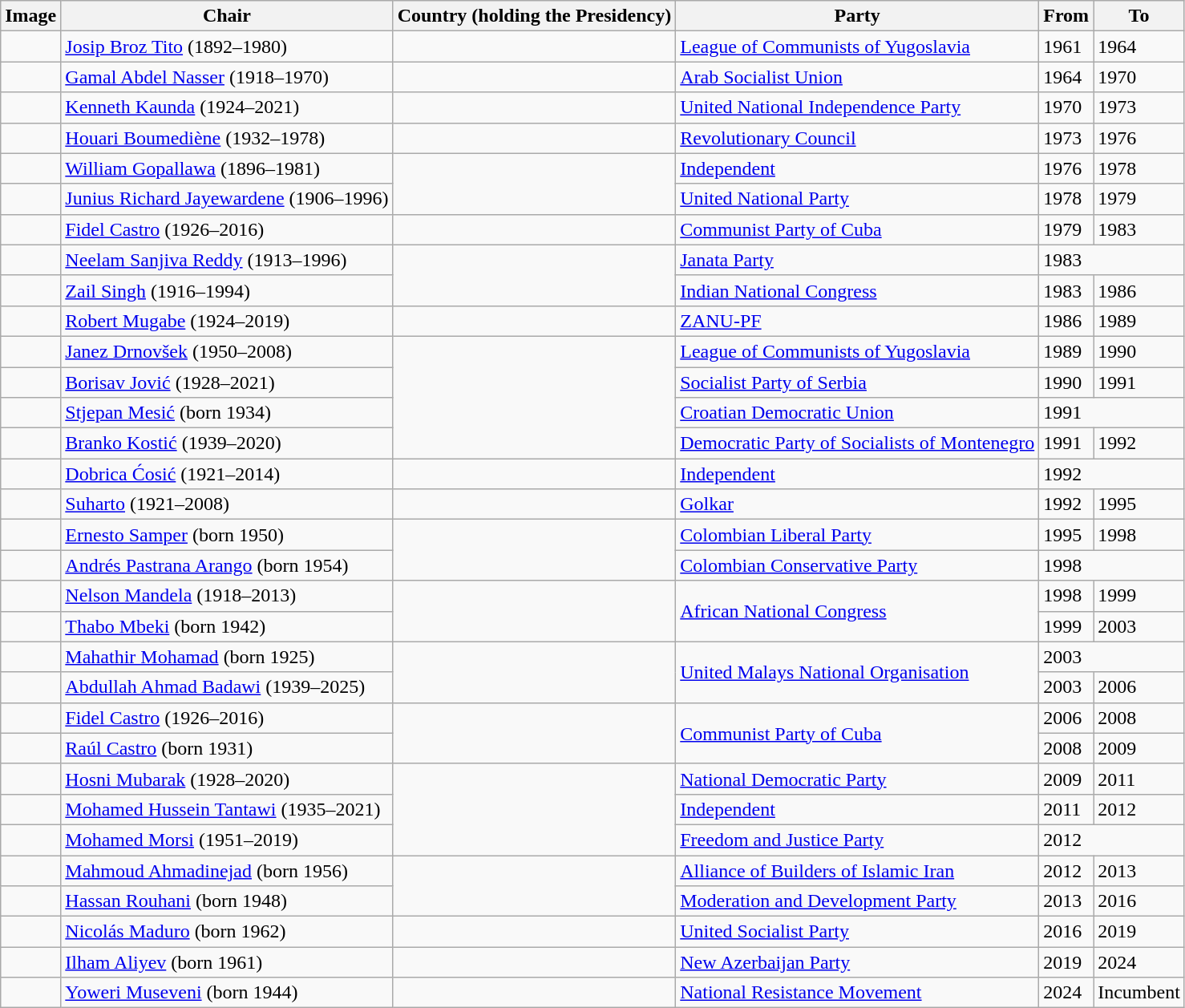<table class="wikitable sortable">
<tr>
<th>Image</th>
<th>Chair</th>
<th>Country (holding the Presidency)</th>
<th>Party</th>
<th>From</th>
<th>To</th>
</tr>
<tr>
<td></td>
<td><a href='#'>Josip Broz Tito</a> (1892–1980)</td>
<td></td>
<td><a href='#'>League of Communists of Yugoslavia</a></td>
<td>1961</td>
<td>1964</td>
</tr>
<tr>
<td></td>
<td><a href='#'>Gamal Abdel Nasser</a> (1918–1970)</td>
<td></td>
<td><a href='#'>Arab Socialist Union</a></td>
<td>1964</td>
<td>1970</td>
</tr>
<tr>
<td></td>
<td><a href='#'>Kenneth Kaunda</a> (1924–2021)</td>
<td></td>
<td><a href='#'>United National Independence Party</a></td>
<td>1970</td>
<td>1973</td>
</tr>
<tr>
<td></td>
<td><a href='#'>Houari Boumediène</a> (1932–1978)</td>
<td></td>
<td><a href='#'>Revolutionary Council</a></td>
<td>1973</td>
<td>1976</td>
</tr>
<tr>
<td></td>
<td><a href='#'>William Gopallawa</a> (1896–1981)</td>
<td rowspan="2"></td>
<td><a href='#'>Independent</a></td>
<td>1976</td>
<td>1978</td>
</tr>
<tr>
<td></td>
<td><a href='#'>Junius Richard Jayewardene</a> (1906–1996)</td>
<td><a href='#'>United National Party</a></td>
<td>1978</td>
<td>1979</td>
</tr>
<tr>
<td></td>
<td><a href='#'>Fidel Castro</a> (1926–2016)</td>
<td></td>
<td><a href='#'>Communist Party of Cuba</a></td>
<td>1979</td>
<td>1983</td>
</tr>
<tr>
<td></td>
<td><a href='#'>Neelam Sanjiva Reddy</a> (1913–1996)</td>
<td rowspan="2"></td>
<td><a href='#'>Janata Party</a></td>
<td colspan="2">1983</td>
</tr>
<tr>
<td></td>
<td><a href='#'>Zail Singh</a> (1916–1994)</td>
<td><a href='#'>Indian National Congress</a></td>
<td>1983</td>
<td>1986</td>
</tr>
<tr>
<td></td>
<td><a href='#'>Robert Mugabe</a> (1924–2019)</td>
<td></td>
<td><a href='#'>ZANU-PF</a></td>
<td>1986</td>
<td>1989</td>
</tr>
<tr>
<td></td>
<td><a href='#'>Janez Drnovšek</a> (1950–2008)</td>
<td rowspan="4"></td>
<td><a href='#'>League of Communists of Yugoslavia</a></td>
<td>1989</td>
<td>1990</td>
</tr>
<tr>
<td></td>
<td><a href='#'>Borisav Jović</a> (1928–2021)</td>
<td><a href='#'>Socialist Party of Serbia</a></td>
<td>1990</td>
<td>1991</td>
</tr>
<tr>
<td></td>
<td><a href='#'>Stjepan Mesić</a> (born 1934)</td>
<td><a href='#'>Croatian Democratic Union</a></td>
<td colspan="2">1991</td>
</tr>
<tr>
<td></td>
<td><a href='#'>Branko Kostić</a> (1939–2020)</td>
<td><a href='#'>Democratic Party of Socialists of Montenegro</a></td>
<td>1991</td>
<td>1992</td>
</tr>
<tr>
<td></td>
<td><a href='#'>Dobrica Ćosić</a> (1921–2014)</td>
<td></td>
<td><a href='#'>Independent</a></td>
<td colspan="2">1992</td>
</tr>
<tr>
<td></td>
<td><a href='#'>Suharto</a> (1921–2008)</td>
<td></td>
<td><a href='#'>Golkar</a></td>
<td>1992</td>
<td>1995</td>
</tr>
<tr>
<td></td>
<td><a href='#'>Ernesto Samper</a> (born 1950)</td>
<td rowspan="2"></td>
<td><a href='#'>Colombian Liberal Party</a></td>
<td>1995</td>
<td>1998</td>
</tr>
<tr>
<td></td>
<td><a href='#'>Andrés Pastrana Arango</a> (born 1954)</td>
<td><a href='#'>Colombian Conservative Party</a></td>
<td colspan="2">1998</td>
</tr>
<tr>
<td></td>
<td><a href='#'>Nelson Mandela</a> (1918–2013)</td>
<td rowspan="2"></td>
<td rowspan="2"><a href='#'>African National Congress</a></td>
<td>1998</td>
<td>1999</td>
</tr>
<tr>
<td></td>
<td><a href='#'>Thabo Mbeki</a> (born 1942)</td>
<td>1999</td>
<td>2003</td>
</tr>
<tr>
<td></td>
<td><a href='#'>Mahathir Mohamad</a> (born 1925)</td>
<td rowspan="2"></td>
<td rowspan="2"><a href='#'>United Malays National Organisation</a></td>
<td colspan="2">2003</td>
</tr>
<tr>
<td></td>
<td><a href='#'>Abdullah Ahmad Badawi</a> (1939–2025)</td>
<td>2003</td>
<td>2006</td>
</tr>
<tr>
<td></td>
<td><a href='#'>Fidel Castro</a> (1926–2016)</td>
<td rowspan="2"></td>
<td rowspan="2"><a href='#'>Communist Party of Cuba</a></td>
<td>2006</td>
<td>2008</td>
</tr>
<tr>
<td></td>
<td><a href='#'>Raúl Castro</a> (born 1931)</td>
<td>2008</td>
<td>2009</td>
</tr>
<tr>
<td></td>
<td><a href='#'>Hosni Mubarak</a> (1928–2020)</td>
<td rowspan="3"></td>
<td><a href='#'>National Democratic Party</a></td>
<td>2009</td>
<td>2011</td>
</tr>
<tr>
<td></td>
<td><a href='#'>Mohamed Hussein Tantawi</a> (1935–2021)</td>
<td><a href='#'>Independent</a></td>
<td>2011</td>
<td>2012</td>
</tr>
<tr>
<td></td>
<td><a href='#'>Mohamed Morsi</a> (1951–2019)</td>
<td><a href='#'>Freedom and Justice Party</a></td>
<td colspan="2">2012</td>
</tr>
<tr>
<td></td>
<td><a href='#'>Mahmoud Ahmadinejad</a> (born 1956)</td>
<td rowspan="2"></td>
<td><a href='#'>Alliance of Builders of Islamic Iran</a></td>
<td>2012</td>
<td>2013</td>
</tr>
<tr>
<td></td>
<td><a href='#'>Hassan Rouhani</a> (born 1948)</td>
<td><a href='#'>Moderation and Development Party</a></td>
<td>2013</td>
<td>2016</td>
</tr>
<tr>
<td></td>
<td><a href='#'>Nicolás Maduro</a> (born 1962)</td>
<td></td>
<td><a href='#'>United Socialist Party</a></td>
<td>2016</td>
<td>2019</td>
</tr>
<tr>
<td></td>
<td><a href='#'>Ilham Aliyev</a> (born 1961)</td>
<td></td>
<td><a href='#'>New Azerbaijan Party</a></td>
<td>2019</td>
<td>2024</td>
</tr>
<tr>
<td></td>
<td><a href='#'>Yoweri Museveni</a> (born 1944)</td>
<td></td>
<td><a href='#'>National Resistance Movement</a></td>
<td>2024</td>
<td>Incumbent</td>
</tr>
</table>
